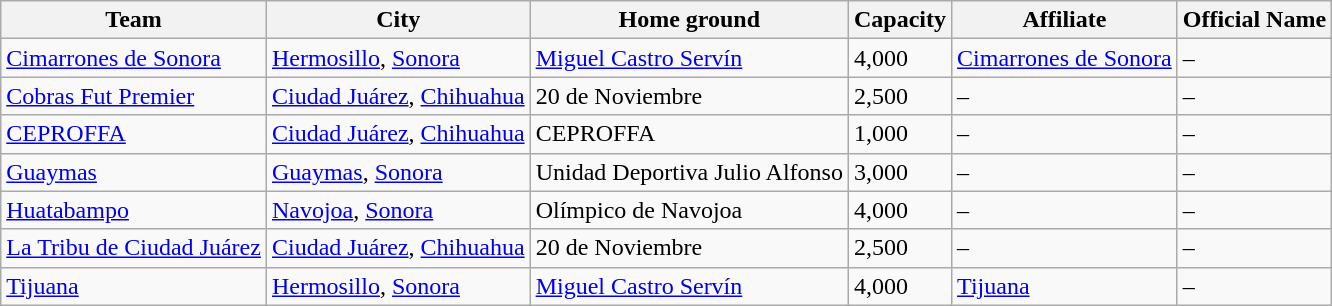<table class="wikitable sortable">
<tr>
<th>Team</th>
<th>City</th>
<th>Home ground</th>
<th>Capacity</th>
<th>Affiliate</th>
<th>Official Name</th>
</tr>
<tr>
<td><a href='#'>Cimarrones de Sonora</a></td>
<td><a href='#'>Hermosillo</a>, <a href='#'>Sonora</a></td>
<td><a href='#'>Miguel Castro Servín</a></td>
<td>4,000</td>
<td><a href='#'>Cimarrones de Sonora</a></td>
<td>–</td>
</tr>
<tr>
<td><a href='#'>Cobras Fut Premier</a></td>
<td><a href='#'>Ciudad Juárez</a>, <a href='#'>Chihuahua</a></td>
<td>20 de Noviembre</td>
<td>2,500</td>
<td>–</td>
<td>–</td>
</tr>
<tr>
<td><a href='#'>CEPROFFA</a></td>
<td><a href='#'>Ciudad Juárez</a>, <a href='#'>Chihuahua</a></td>
<td>CEPROFFA</td>
<td>1,000</td>
<td>–</td>
<td>–</td>
</tr>
<tr>
<td><a href='#'>Guaymas</a></td>
<td><a href='#'>Guaymas</a>, <a href='#'>Sonora</a></td>
<td>Unidad Deportiva Julio Alfonso</td>
<td>3,000</td>
<td>–</td>
<td>–</td>
</tr>
<tr>
<td><a href='#'>Huatabampo</a></td>
<td><a href='#'>Navojoa</a>, <a href='#'>Sonora</a></td>
<td>Olímpico de Navojoa</td>
<td>4,000</td>
<td>–</td>
<td>–</td>
</tr>
<tr>
<td><a href='#'>La Tribu de Ciudad Juárez</a></td>
<td><a href='#'>Ciudad Juárez</a>, <a href='#'>Chihuahua</a></td>
<td>20 de Noviembre</td>
<td>2,500</td>
<td>–</td>
<td>–</td>
</tr>
<tr>
<td><a href='#'>Tijuana</a></td>
<td><a href='#'>Hermosillo</a>, <a href='#'>Sonora</a></td>
<td><a href='#'>Miguel Castro Servín</a></td>
<td>4,000</td>
<td><a href='#'>Tijuana</a></td>
<td>–</td>
</tr>
</table>
